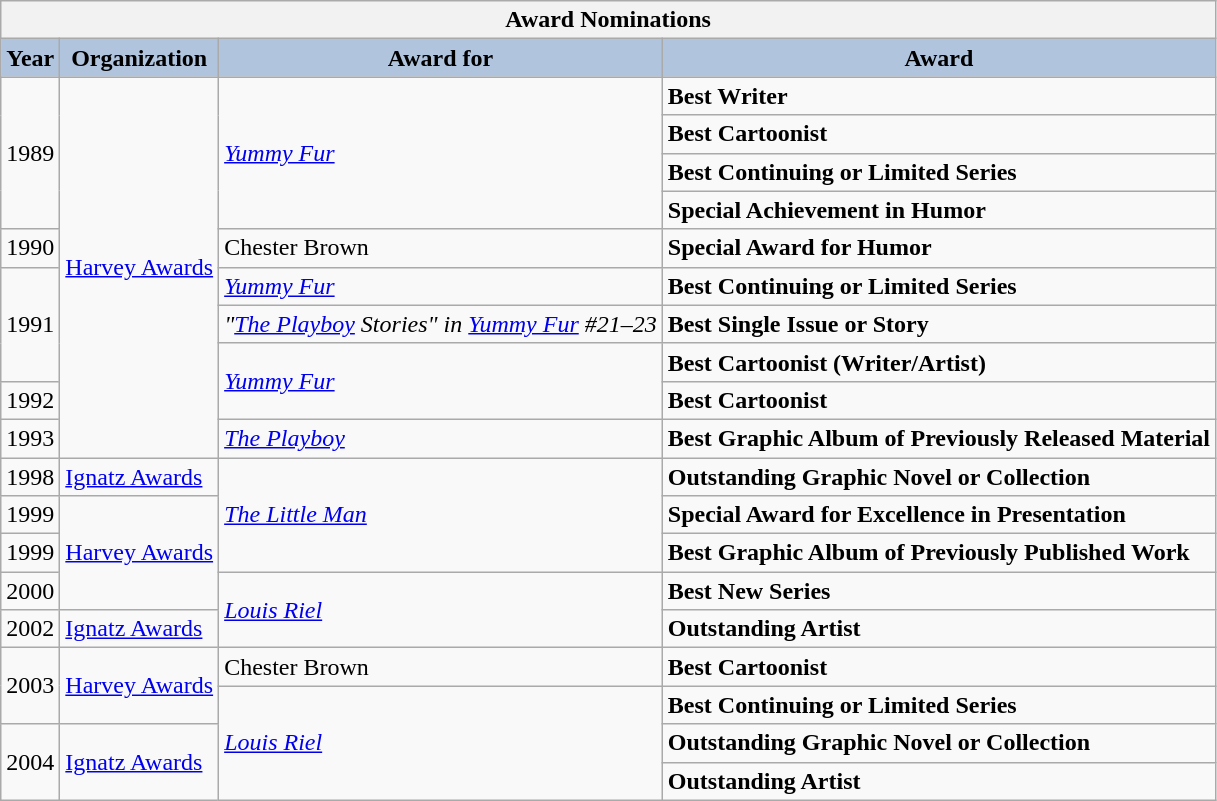<table class="wikitable">
<tr>
<th colspan="4">Award Nominations</th>
</tr>
<tr>
<th style="background:#B0C4DE;">Year</th>
<th style="background:#B0C4DE;">Organization</th>
<th style="background:#B0C4DE;">Award for</th>
<th style="background:#B0C4DE;">Award</th>
</tr>
<tr>
<td rowspan="4">1989</td>
<td rowspan="10"><a href='#'>Harvey Awards</a></td>
<td rowspan="4"><em><a href='#'>Yummy Fur</a></em></td>
<td><strong>Best Writer</strong></td>
</tr>
<tr>
<td><strong>Best Cartoonist</strong></td>
</tr>
<tr>
<td><strong>Best Continuing or Limited Series</strong></td>
</tr>
<tr>
<td><strong>Special Achievement in Humor</strong></td>
</tr>
<tr>
<td>1990</td>
<td>Chester Brown</td>
<td><strong>Special Award for Humor</strong></td>
</tr>
<tr>
<td rowspan="3">1991</td>
<td><em><a href='#'>Yummy Fur</a></em></td>
<td><strong>Best Continuing or Limited Series</strong></td>
</tr>
<tr>
<td><em>"<a href='#'>The Playboy</a> Stories" in <a href='#'>Yummy Fur</a> #21–23</em></td>
<td><strong>Best Single Issue or Story</strong></td>
</tr>
<tr>
<td rowspan="2"><em><a href='#'>Yummy Fur</a></em></td>
<td><strong>Best Cartoonist (Writer/Artist)</strong></td>
</tr>
<tr>
<td>1992</td>
<td><strong>Best Cartoonist</strong></td>
</tr>
<tr>
<td>1993</td>
<td><em><a href='#'>The Playboy</a></em></td>
<td><strong>Best Graphic Album of Previously Released Material</strong></td>
</tr>
<tr>
<td>1998</td>
<td><a href='#'>Ignatz Awards</a></td>
<td rowspan="3"><em><a href='#'>The Little Man</a></em></td>
<td><strong>Outstanding Graphic Novel or Collection</strong></td>
</tr>
<tr>
<td>1999</td>
<td rowspan="3"><a href='#'>Harvey Awards</a></td>
<td><strong>Special Award for Excellence in Presentation</strong></td>
</tr>
<tr>
<td>1999</td>
<td><strong>Best Graphic Album of Previously Published Work</strong></td>
</tr>
<tr>
<td>2000</td>
<td rowspan="2"><em><a href='#'>Louis Riel</a></em></td>
<td><strong>Best New Series</strong></td>
</tr>
<tr>
<td>2002</td>
<td><a href='#'>Ignatz Awards</a></td>
<td><strong>Outstanding Artist</strong></td>
</tr>
<tr>
<td rowspan="2">2003</td>
<td rowspan="2"><a href='#'>Harvey Awards</a></td>
<td>Chester Brown</td>
<td><strong>Best Cartoonist</strong></td>
</tr>
<tr>
<td rowspan="3"><em><a href='#'>Louis Riel</a></em></td>
<td><strong>Best Continuing or Limited Series</strong></td>
</tr>
<tr>
<td rowspan="2">2004</td>
<td rowspan="2"><a href='#'>Ignatz Awards</a></td>
<td><strong>Outstanding Graphic Novel or Collection</strong></td>
</tr>
<tr>
<td><strong>Outstanding Artist</strong></td>
</tr>
</table>
